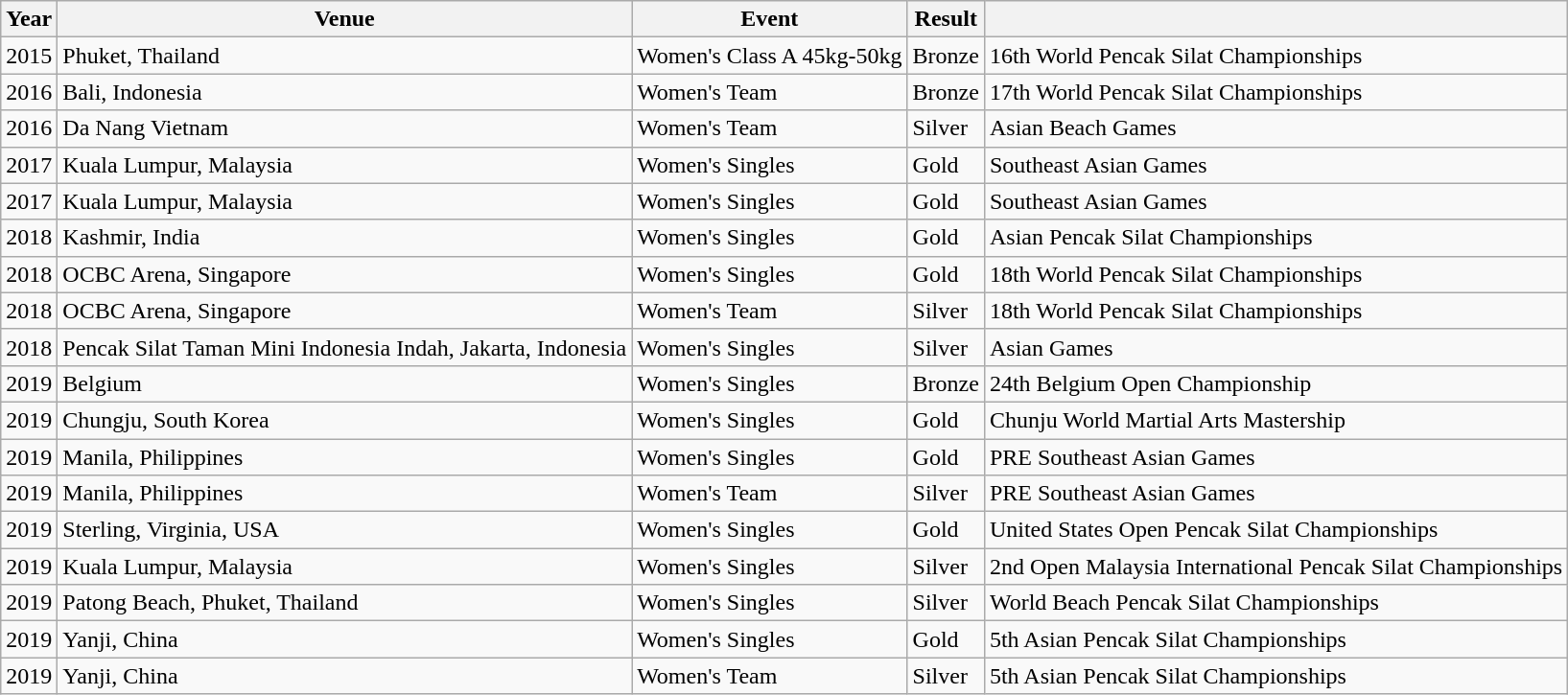<table class="wikitable">
<tr>
<th>Year</th>
<th>Venue</th>
<th>Event</th>
<th>Result</th>
<th></th>
</tr>
<tr>
<td>2015</td>
<td>Phuket, Thailand</td>
<td>Women's Class A 45kg-50kg</td>
<td> Bronze</td>
<td>16th World Pencak Silat Championships</td>
</tr>
<tr>
<td>2016</td>
<td>Bali, Indonesia</td>
<td>Women's Team</td>
<td> Bronze</td>
<td>17th World Pencak Silat Championships</td>
</tr>
<tr>
<td>2016</td>
<td>Da Nang Vietnam</td>
<td>Women's Team</td>
<td> Silver</td>
<td>Asian Beach Games</td>
</tr>
<tr>
<td>2017</td>
<td>Kuala Lumpur, Malaysia</td>
<td>Women's Singles</td>
<td> Gold</td>
<td>Southeast Asian Games</td>
</tr>
<tr>
<td>2017</td>
<td>Kuala Lumpur, Malaysia</td>
<td>Women's Singles</td>
<td> Gold</td>
<td>Southeast Asian Games</td>
</tr>
<tr>
<td>2018</td>
<td>Kashmir, India</td>
<td>Women's Singles</td>
<td> Gold</td>
<td>Asian Pencak Silat Championships</td>
</tr>
<tr>
<td>2018</td>
<td>OCBC Arena, Singapore</td>
<td>Women's Singles</td>
<td> Gold</td>
<td>18th World Pencak Silat Championships</td>
</tr>
<tr>
<td>2018</td>
<td>OCBC Arena, Singapore</td>
<td>Women's Team</td>
<td> Silver</td>
<td>18th World Pencak Silat Championships</td>
</tr>
<tr>
<td>2018</td>
<td>Pencak Silat Taman Mini Indonesia Indah, Jakarta, Indonesia</td>
<td>Women's Singles</td>
<td> Silver</td>
<td>Asian Games</td>
</tr>
<tr>
<td>2019</td>
<td>Belgium</td>
<td>Women's Singles</td>
<td> Bronze</td>
<td>24th Belgium Open Championship</td>
</tr>
<tr>
<td>2019</td>
<td>Chungju, South Korea</td>
<td>Women's Singles</td>
<td> Gold</td>
<td>Chunju World Martial Arts Mastership</td>
</tr>
<tr>
<td>2019</td>
<td>Manila, Philippines</td>
<td>Women's Singles</td>
<td> Gold</td>
<td>PRE Southeast Asian Games</td>
</tr>
<tr>
<td>2019</td>
<td>Manila, Philippines</td>
<td>Women's Team</td>
<td> Silver</td>
<td>PRE Southeast Asian Games</td>
</tr>
<tr>
<td>2019</td>
<td>Sterling, Virginia, USA</td>
<td>Women's Singles</td>
<td> Gold</td>
<td>United States Open Pencak Silat Championships</td>
</tr>
<tr>
<td>2019</td>
<td>Kuala Lumpur, Malaysia</td>
<td>Women's Singles</td>
<td> Silver</td>
<td>2nd Open Malaysia International Pencak Silat Championships</td>
</tr>
<tr>
<td>2019</td>
<td>Patong Beach, Phuket, Thailand</td>
<td>Women's Singles</td>
<td> Silver</td>
<td>World Beach Pencak Silat Championships</td>
</tr>
<tr>
<td>2019</td>
<td>Yanji, China</td>
<td>Women's Singles</td>
<td> Gold</td>
<td>5th Asian Pencak Silat Championships</td>
</tr>
<tr>
<td>2019</td>
<td>Yanji, China</td>
<td>Women's Team</td>
<td> Silver</td>
<td>5th Asian Pencak Silat Championships</td>
</tr>
</table>
